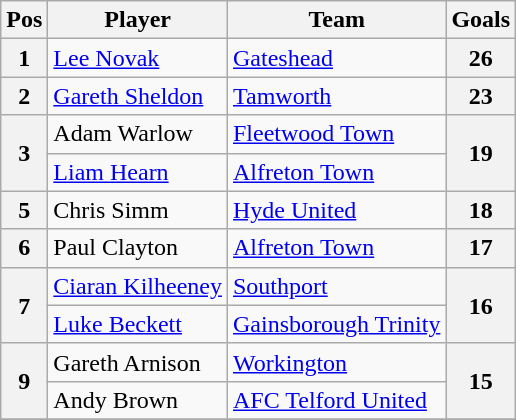<table class= wikitable>
<tr>
<th>Pos</th>
<th>Player</th>
<th>Team</th>
<th>Goals</th>
</tr>
<tr>
<th>1</th>
<td><a href='#'>Lee Novak</a></td>
<td><a href='#'>Gateshead</a></td>
<th>26</th>
</tr>
<tr>
<th>2</th>
<td><a href='#'>Gareth Sheldon</a></td>
<td><a href='#'>Tamworth</a></td>
<th>23</th>
</tr>
<tr>
<th rowspan="2">3</th>
<td>Adam Warlow</td>
<td><a href='#'>Fleetwood Town</a></td>
<th rowspan="2">19</th>
</tr>
<tr>
<td><a href='#'>Liam Hearn</a></td>
<td><a href='#'>Alfreton Town</a></td>
</tr>
<tr>
<th>5</th>
<td>Chris Simm</td>
<td><a href='#'>Hyde United</a></td>
<th>18</th>
</tr>
<tr>
<th>6</th>
<td>Paul Clayton</td>
<td><a href='#'>Alfreton Town</a></td>
<th>17</th>
</tr>
<tr>
<th rowspan="2">7</th>
<td><a href='#'>Ciaran Kilheeney</a></td>
<td><a href='#'>Southport</a></td>
<th rowspan="2">16</th>
</tr>
<tr>
<td><a href='#'>Luke Beckett</a></td>
<td><a href='#'>Gainsborough Trinity</a></td>
</tr>
<tr>
<th rowspan="2">9</th>
<td>Gareth Arnison</td>
<td><a href='#'>Workington</a></td>
<th rowspan="2">15</th>
</tr>
<tr>
<td>Andy Brown</td>
<td><a href='#'>AFC Telford United</a></td>
</tr>
<tr>
</tr>
</table>
